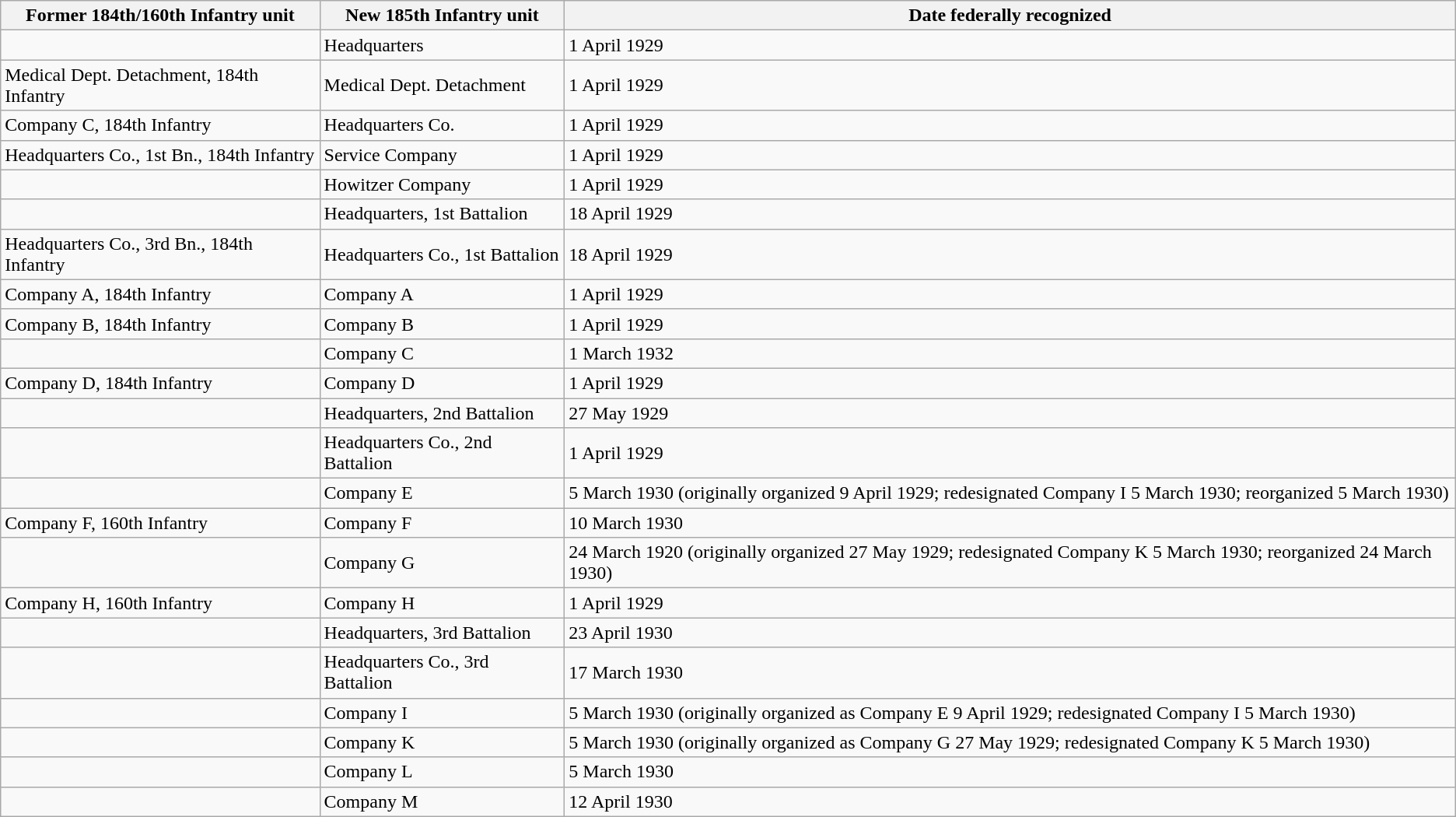<table class="wikitable">
<tr>
<th>Former 184th/160th Infantry unit</th>
<th>New 185th Infantry unit</th>
<th>Date federally recognized</th>
</tr>
<tr>
<td></td>
<td>Headquarters</td>
<td>1 April 1929</td>
</tr>
<tr>
<td>Medical Dept. Detachment, 184th Infantry</td>
<td>Medical Dept. Detachment</td>
<td>1 April 1929</td>
</tr>
<tr>
<td>Company C, 184th Infantry</td>
<td>Headquarters Co.</td>
<td>1 April 1929</td>
</tr>
<tr>
<td>Headquarters Co., 1st Bn., 184th Infantry</td>
<td>Service Company</td>
<td>1 April 1929</td>
</tr>
<tr>
<td></td>
<td>Howitzer Company</td>
<td>1 April 1929</td>
</tr>
<tr>
<td></td>
<td>Headquarters, 1st Battalion</td>
<td>18 April 1929</td>
</tr>
<tr>
<td>Headquarters Co., 3rd Bn., 184th Infantry</td>
<td>Headquarters Co., 1st Battalion</td>
<td>18 April 1929</td>
</tr>
<tr>
<td>Company A, 184th Infantry</td>
<td>Company A</td>
<td>1 April 1929</td>
</tr>
<tr>
<td>Company B, 184th Infantry</td>
<td>Company B</td>
<td>1 April 1929</td>
</tr>
<tr>
<td></td>
<td>Company C</td>
<td>1 March 1932</td>
</tr>
<tr>
<td>Company D, 184th Infantry</td>
<td>Company D</td>
<td>1 April 1929</td>
</tr>
<tr>
<td></td>
<td>Headquarters, 2nd Battalion</td>
<td>27 May 1929</td>
</tr>
<tr>
<td></td>
<td>Headquarters Co., 2nd Battalion</td>
<td>1 April 1929</td>
</tr>
<tr>
<td></td>
<td>Company E</td>
<td>5 March 1930 (originally organized 9 April 1929; redesignated Company I 5 March 1930; reorganized 5 March 1930)</td>
</tr>
<tr>
<td>Company F, 160th Infantry</td>
<td>Company F</td>
<td>10 March 1930</td>
</tr>
<tr>
<td></td>
<td>Company G</td>
<td>24 March 1920 (originally organized 27 May 1929; redesignated Company K 5 March 1930; reorganized 24 March 1930)</td>
</tr>
<tr>
<td>Company H, 160th Infantry</td>
<td>Company H</td>
<td>1 April 1929</td>
</tr>
<tr>
<td></td>
<td>Headquarters, 3rd Battalion</td>
<td>23 April 1930</td>
</tr>
<tr>
<td></td>
<td>Headquarters Co., 3rd Battalion</td>
<td>17 March 1930</td>
</tr>
<tr>
<td></td>
<td>Company I</td>
<td>5 March 1930 (originally organized as Company E 9 April 1929; redesignated Company I 5 March 1930)</td>
</tr>
<tr>
<td></td>
<td>Company K</td>
<td>5 March 1930 (originally organized as Company G 27 May 1929; redesignated Company K 5 March 1930)</td>
</tr>
<tr>
<td></td>
<td>Company L</td>
<td>5 March 1930</td>
</tr>
<tr>
<td></td>
<td>Company M</td>
<td>12 April 1930</td>
</tr>
</table>
